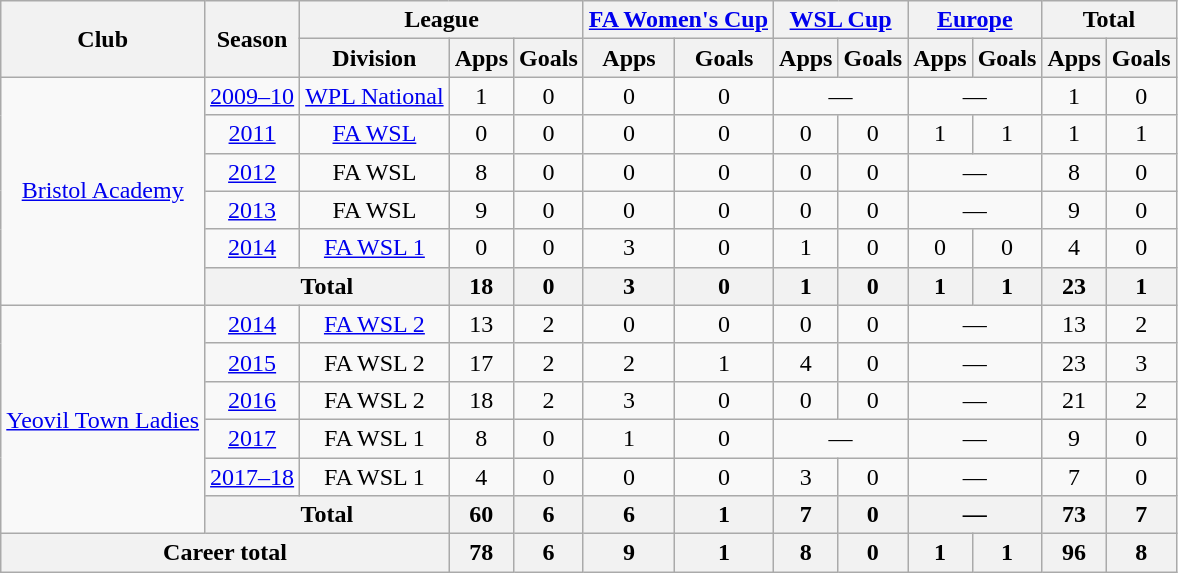<table class="wikitable" style="text-align: center;">
<tr>
<th rowspan="2">Club</th>
<th rowspan="2">Season</th>
<th colspan="3">League</th>
<th colspan="2"><a href='#'>FA Women's Cup</a></th>
<th colspan="2"><a href='#'>WSL Cup</a></th>
<th colspan="2"><a href='#'>Europe</a></th>
<th colspan="2">Total</th>
</tr>
<tr>
<th>Division</th>
<th>Apps</th>
<th>Goals</th>
<th>Apps</th>
<th>Goals</th>
<th>Apps</th>
<th>Goals</th>
<th>Apps</th>
<th>Goals</th>
<th>Apps</th>
<th>Goals</th>
</tr>
<tr>
<td rowspan="6"><a href='#'>Bristol Academy</a></td>
<td><a href='#'>2009–10</a></td>
<td><a href='#'>WPL National</a></td>
<td>1</td>
<td>0</td>
<td>0</td>
<td>0</td>
<td colspan="2">—</td>
<td colspan="2">—</td>
<td>1</td>
<td>0</td>
</tr>
<tr>
<td><a href='#'>2011</a></td>
<td><a href='#'>FA WSL</a></td>
<td>0</td>
<td>0</td>
<td>0</td>
<td>0</td>
<td>0</td>
<td>0</td>
<td>1</td>
<td>1</td>
<td>1</td>
<td>1</td>
</tr>
<tr>
<td><a href='#'>2012</a></td>
<td>FA WSL</td>
<td>8</td>
<td>0</td>
<td>0</td>
<td>0</td>
<td>0</td>
<td>0</td>
<td colspan="2">—</td>
<td>8</td>
<td>0</td>
</tr>
<tr>
<td><a href='#'>2013</a></td>
<td>FA WSL</td>
<td>9</td>
<td>0</td>
<td>0</td>
<td>0</td>
<td>0</td>
<td>0</td>
<td colspan="2">—</td>
<td>9</td>
<td>0</td>
</tr>
<tr>
<td><a href='#'>2014</a></td>
<td><a href='#'>FA WSL 1</a></td>
<td>0</td>
<td>0</td>
<td>3</td>
<td>0</td>
<td>1</td>
<td>0</td>
<td>0</td>
<td>0</td>
<td>4</td>
<td>0</td>
</tr>
<tr>
<th colspan="2">Total</th>
<th>18</th>
<th>0</th>
<th>3</th>
<th>0</th>
<th>1</th>
<th>0</th>
<th>1</th>
<th>1</th>
<th>23</th>
<th>1</th>
</tr>
<tr>
<td rowspan="6"><a href='#'>Yeovil Town Ladies</a></td>
<td><a href='#'>2014</a></td>
<td><a href='#'>FA WSL 2</a></td>
<td>13</td>
<td>2</td>
<td>0</td>
<td>0</td>
<td>0</td>
<td>0</td>
<td colspan="2">—</td>
<td>13</td>
<td>2</td>
</tr>
<tr>
<td><a href='#'>2015</a></td>
<td>FA WSL 2</td>
<td>17</td>
<td>2</td>
<td>2</td>
<td>1</td>
<td>4</td>
<td>0</td>
<td colspan="2">—</td>
<td>23</td>
<td>3</td>
</tr>
<tr>
<td><a href='#'>2016</a></td>
<td>FA WSL 2</td>
<td>18</td>
<td>2</td>
<td>3</td>
<td>0</td>
<td>0</td>
<td>0</td>
<td colspan="2">—</td>
<td>21</td>
<td>2</td>
</tr>
<tr>
<td><a href='#'>2017</a></td>
<td>FA WSL 1</td>
<td>8</td>
<td>0</td>
<td>1</td>
<td>0</td>
<td colspan="2">—</td>
<td colspan="2">—</td>
<td>9</td>
<td>0</td>
</tr>
<tr>
<td><a href='#'>2017–18</a></td>
<td>FA WSL 1</td>
<td>4</td>
<td>0</td>
<td>0</td>
<td>0</td>
<td>3</td>
<td>0</td>
<td colspan="2">—</td>
<td>7</td>
<td>0</td>
</tr>
<tr>
<th colspan="2">Total</th>
<th>60</th>
<th>6</th>
<th>6</th>
<th>1</th>
<th>7</th>
<th>0</th>
<th colspan="2">—</th>
<th>73</th>
<th>7</th>
</tr>
<tr>
<th colspan="3">Career total</th>
<th>78</th>
<th>6</th>
<th>9</th>
<th>1</th>
<th>8</th>
<th>0</th>
<th>1</th>
<th>1</th>
<th>96</th>
<th>8</th>
</tr>
</table>
